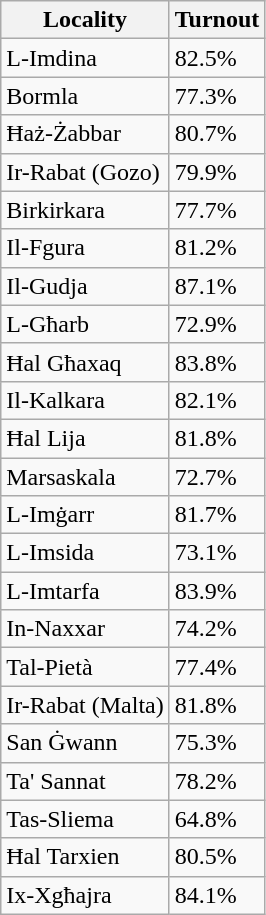<table class="wikitable sortable">
<tr>
<th>Locality</th>
<th>Turnout</th>
</tr>
<tr>
<td>L-Imdina</td>
<td>82.5%</td>
</tr>
<tr>
<td>Bormla</td>
<td>77.3%</td>
</tr>
<tr>
<td>Ħaż-Żabbar</td>
<td>80.7%</td>
</tr>
<tr>
<td>Ir-Rabat (Gozo)</td>
<td>79.9%</td>
</tr>
<tr>
<td>Birkirkara</td>
<td>77.7%</td>
</tr>
<tr>
<td>Il-Fgura</td>
<td>81.2%</td>
</tr>
<tr>
<td>Il-Gudja</td>
<td>87.1%</td>
</tr>
<tr>
<td>L-Għarb</td>
<td>72.9%</td>
</tr>
<tr>
<td>Ħal Għaxaq</td>
<td>83.8%</td>
</tr>
<tr>
<td>Il-Kalkara</td>
<td>82.1%</td>
</tr>
<tr>
<td>Ħal Lija</td>
<td>81.8%</td>
</tr>
<tr>
<td>Marsaskala</td>
<td>72.7%</td>
</tr>
<tr>
<td>L-Imġarr</td>
<td>81.7%</td>
</tr>
<tr>
<td>L-Imsida</td>
<td>73.1%</td>
</tr>
<tr>
<td>L-Imtarfa</td>
<td>83.9%</td>
</tr>
<tr>
<td>In-Naxxar</td>
<td>74.2%</td>
</tr>
<tr>
<td>Tal-Pietà</td>
<td>77.4%</td>
</tr>
<tr>
<td>Ir-Rabat (Malta)</td>
<td>81.8%</td>
</tr>
<tr>
<td>San Ġwann</td>
<td>75.3%</td>
</tr>
<tr>
<td>Ta' Sannat</td>
<td>78.2%</td>
</tr>
<tr>
<td>Tas-Sliema</td>
<td>64.8%</td>
</tr>
<tr>
<td>Ħal Tarxien</td>
<td>80.5%</td>
</tr>
<tr>
<td>Ix-Xgħajra</td>
<td>84.1%</td>
</tr>
</table>
